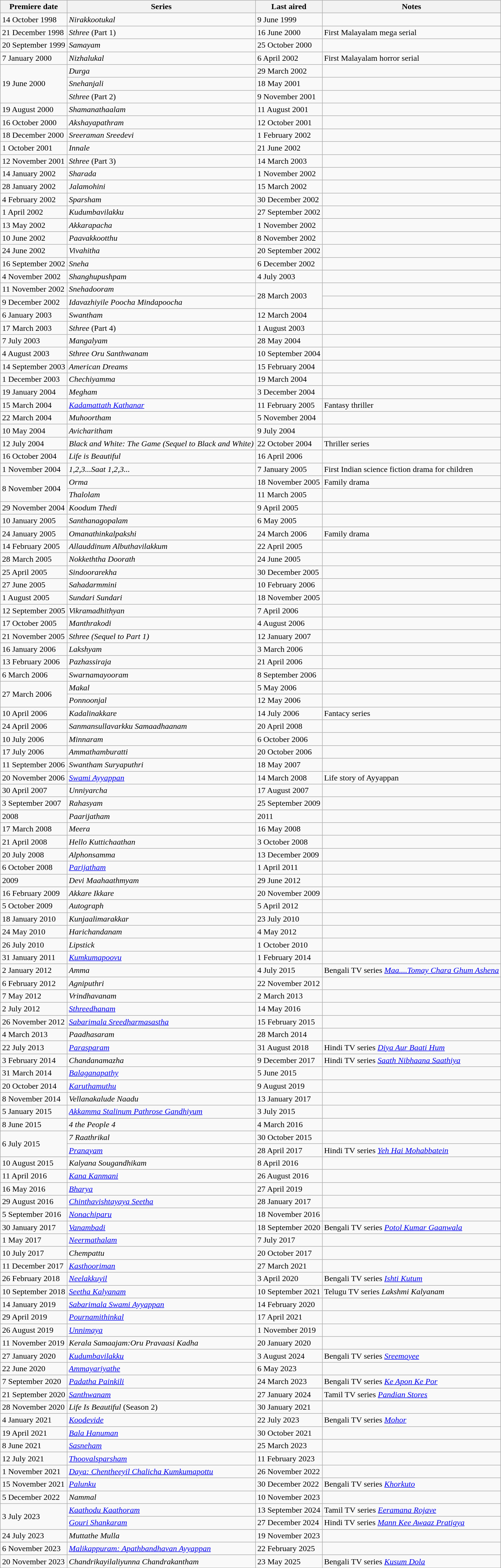<table class="wikitable sortable">
<tr>
<th>Premiere date</th>
<th>Series</th>
<th>Last aired</th>
<th>Notes</th>
</tr>
<tr>
<td>14 October 1998</td>
<td><em>Nirakkootukal</em></td>
<td>9 June 1999</td>
<td></td>
</tr>
<tr>
<td>21 December 1998</td>
<td><em>Sthree</em> (Part 1)</td>
<td>16 June 2000</td>
<td>First Malayalam mega serial</td>
</tr>
<tr>
<td>20 September 1999</td>
<td><em>Samayam</em></td>
<td>25 October 2000</td>
<td></td>
</tr>
<tr>
<td>7 January 2000</td>
<td><em>Nizhalukal</em></td>
<td>6 April 2002</td>
<td>First Malayalam horror serial</td>
</tr>
<tr>
<td rowspan="3">19 June 2000</td>
<td><em>Durga</em> </td>
<td>29 March 2002</td>
<td></td>
</tr>
<tr>
<td><em>Snehanjali</em></td>
<td>18 May 2001</td>
<td></td>
</tr>
<tr>
<td><em>Sthree</em> (Part 2)</td>
<td>9 November 2001</td>
<td></td>
</tr>
<tr>
<td>19 August 2000</td>
<td><em>Shamanathaalam</em> </td>
<td>11 August 2001</td>
<td></td>
</tr>
<tr>
<td>16 October 2000</td>
<td><em>Akshayapathram</em></td>
<td>12 October 2001</td>
<td></td>
</tr>
<tr>
<td>18 December 2000</td>
<td><em>Sreeraman Sreedevi</em></td>
<td>1 February 2002</td>
<td></td>
</tr>
<tr>
<td>1 October 2001</td>
<td><em>Innale</em></td>
<td>21 June 2002</td>
<td></td>
</tr>
<tr>
<td>12 November 2001</td>
<td><em>Sthree</em> (Part 3)</td>
<td>14 March 2003</td>
<td></td>
</tr>
<tr>
<td>14 January 2002</td>
<td><em>Sharada</em></td>
<td>1 November 2002</td>
<td></td>
</tr>
<tr>
<td>28 January 2002</td>
<td><em>Jalamohini</em></td>
<td>15 March 2002</td>
<td></td>
</tr>
<tr>
<td>4 February 2002</td>
<td><em>Sparsham</em></td>
<td>30 December 2002</td>
<td></td>
</tr>
<tr>
<td>1 April 2002</td>
<td><em>Kudumbavilakku</em></td>
<td>27 September 2002</td>
<td></td>
</tr>
<tr>
<td>13 May 2002</td>
<td><em>Akkarapacha</em></td>
<td>1 November 2002</td>
<td></td>
</tr>
<tr>
<td>10 June 2002</td>
<td><em>Paavakkootthu</em></td>
<td>8 November 2002</td>
<td></td>
</tr>
<tr>
<td>24 June 2002</td>
<td><em>Vivahitha</em></td>
<td>20 September 2002</td>
<td></td>
</tr>
<tr>
<td>16 September 2002</td>
<td><em>Sneha</em></td>
<td>6 December 2002</td>
<td></td>
</tr>
<tr>
<td>4 November 2002</td>
<td><em>Shanghupushpam</em></td>
<td>4 July 2003</td>
<td></td>
</tr>
<tr>
<td>11 November 2002</td>
<td><em>Snehadooram</em></td>
<td rowspan="2">28 March 2003</td>
<td></td>
</tr>
<tr>
<td>9 December 2002</td>
<td><em>Idavazhiyile Poocha Mindapoocha</em></td>
<td></td>
</tr>
<tr>
<td>6 January 2003</td>
<td><em>Swantham</em></td>
<td>12 March 2004</td>
<td></td>
</tr>
<tr>
<td>17 March 2003</td>
<td><em>Sthree</em> (Part 4)</td>
<td>1 August 2003</td>
<td></td>
</tr>
<tr>
<td>7 July 2003</td>
<td><em>Mangalyam</em></td>
<td>28 May 2004</td>
<td></td>
</tr>
<tr>
<td>4 August 2003</td>
<td><em>Sthree Oru Santhwanam</em></td>
<td>10 September 2004</td>
<td></td>
</tr>
<tr>
<td>14 September 2003</td>
<td><em>American Dreams</em></td>
<td>15 February 2004</td>
<td></td>
</tr>
<tr>
<td>1 December 2003</td>
<td><em>Chechiyamma</em></td>
<td>19 March 2004</td>
<td></td>
</tr>
<tr>
<td>19 January 2004</td>
<td><em>Megham</em></td>
<td>3 December 2004</td>
<td></td>
</tr>
<tr>
<td>15 March 2004</td>
<td><em><a href='#'>Kadamattath Kathanar</a></em></td>
<td>11 February 2005</td>
<td>Fantasy thriller</td>
</tr>
<tr>
<td>22 March 2004</td>
<td><em>Muhoortham</em></td>
<td>5 November 2004</td>
<td></td>
</tr>
<tr>
<td>10 May 2004</td>
<td><em>Avicharitham</em></td>
<td>9 July 2004</td>
<td></td>
</tr>
<tr>
<td>12 July 2004</td>
<td><em>Black and White: The Game (Sequel to Black and White)</em></td>
<td>22 October 2004</td>
<td>Thriller series</td>
</tr>
<tr>
<td>16 October 2004</td>
<td><em>Life is Beautiful</em></td>
<td>16 April 2006</td>
<td></td>
</tr>
<tr>
<td>1 November 2004</td>
<td><em>1,2,3...Saat 1,2,3...</em></td>
<td>7 January 2005</td>
<td>First Indian science fiction drama for children</td>
</tr>
<tr>
<td rowspan="2">8 November 2004</td>
<td><em>Orma</em></td>
<td>18 November 2005</td>
<td>Family drama</td>
</tr>
<tr>
<td><em>Thalolam</em></td>
<td>11 March 2005</td>
<td></td>
</tr>
<tr>
<td>29 November 2004</td>
<td><em>Koodum Thedi</em></td>
<td>9 April 2005</td>
<td></td>
</tr>
<tr>
<td>10 January 2005</td>
<td><em>Santhanagopalam</em></td>
<td>6 May 2005</td>
<td></td>
</tr>
<tr>
<td>24 January 2005</td>
<td><em>Omanathinkalpakshi</em></td>
<td>24 March 2006</td>
<td>Family drama</td>
</tr>
<tr>
<td>14 February 2005</td>
<td><em> Allauddinum Albuthavilakkum</em></td>
<td>22 April 2005</td>
<td></td>
</tr>
<tr>
<td>28 March 2005</td>
<td><em>Nokkeththa Doorath</em></td>
<td>24 June 2005</td>
<td></td>
</tr>
<tr>
<td>25 April 2005</td>
<td><em>Sindoorarekha</em></td>
<td>30 December 2005</td>
<td></td>
</tr>
<tr>
<td>27 June 2005</td>
<td><em>Sahadarmmini</em></td>
<td>10 February 2006</td>
<td></td>
</tr>
<tr>
<td>1 August 2005</td>
<td><em>Sundari Sundari</em></td>
<td>18 November 2005</td>
<td></td>
</tr>
<tr>
<td>12 September 2005</td>
<td><em>Vikramadhithyan</em></td>
<td>7 April 2006</td>
<td></td>
</tr>
<tr>
<td>17 October 2005</td>
<td><em>Manthrakodi</em></td>
<td>4 August 2006</td>
<td></td>
</tr>
<tr>
<td>21 November 2005</td>
<td><em>Sthree (Sequel to Part 1)</em></td>
<td>12 January 2007</td>
<td></td>
</tr>
<tr>
<td>16 January 2006</td>
<td><em>Lakshyam</em></td>
<td>3 March 2006</td>
<td></td>
</tr>
<tr>
<td>13 February 2006</td>
<td><em>Pazhassiraja</em></td>
<td>21 April 2006</td>
<td></td>
</tr>
<tr>
<td>6 March 2006</td>
<td><em>Swarnamayooram</em></td>
<td>8 September 2006</td>
<td></td>
</tr>
<tr>
<td rowspan=2>27 March 2006</td>
<td><em>Makal</em> </td>
<td>5 May 2006</td>
<td></td>
</tr>
<tr>
<td><em>Ponnoonjal</em></td>
<td>12 May 2006</td>
<td></td>
</tr>
<tr>
<td>10 April 2006</td>
<td><em>Kadalinakkare</em> </td>
<td>14 July 2006</td>
<td>Fantacy series</td>
</tr>
<tr>
<td>24 April 2006</td>
<td><em>Sanmansullavarkku Samaadhaanam</em></td>
<td>20 April 2008</td>
<td></td>
</tr>
<tr>
<td>10 July 2006</td>
<td><em>Minnaram</em></td>
<td>6 October 2006</td>
<td></td>
</tr>
<tr>
<td>17 July 2006</td>
<td><em>Ammathamburatti</em></td>
<td>20 October 2006</td>
<td></td>
</tr>
<tr>
<td>11 September 2006</td>
<td><em>Swantham Suryaputhri</em></td>
<td>18 May 2007</td>
<td></td>
</tr>
<tr>
<td>20 November 2006</td>
<td><em><a href='#'>Swami Ayyappan</a></em></td>
<td>14 March 2008</td>
<td>Life story of Ayyappan</td>
</tr>
<tr>
<td>30 April 2007</td>
<td><em>Unniyarcha</em></td>
<td>17 August 2007</td>
<td></td>
</tr>
<tr>
<td>3 September 2007</td>
<td><em>Rahasyam</em></td>
<td>25 September 2009</td>
<td></td>
</tr>
<tr>
<td>2008</td>
<td><em>Paarijatham</em> </td>
<td>2011</td>
<td></td>
</tr>
<tr>
<td>17 March 2008</td>
<td><em>Meera</em></td>
<td>16 May 2008</td>
<td></td>
</tr>
<tr>
<td>21 April 2008</td>
<td><em>Hello Kuttichaathan</em></td>
<td>3 October 2008</td>
<td></td>
</tr>
<tr>
<td>20 July 2008</td>
<td><em>Alphonsamma</em> </td>
<td>13 December 2009</td>
<td></td>
</tr>
<tr>
<td>6 October 2008</td>
<td><em><a href='#'>Parijatham</a></em></td>
<td>1 April 2011</td>
<td></td>
</tr>
<tr>
<td>2009</td>
<td><em>Devi Maahaathmyam</em> </td>
<td>29 June 2012</td>
<td></td>
</tr>
<tr>
<td>16 February 2009</td>
<td><em>Akkare Ikkare</em></td>
<td>20 November 2009</td>
<td></td>
</tr>
<tr>
<td>5 October 2009</td>
<td><em>Autograph</em></td>
<td>5 April 2012</td>
<td></td>
</tr>
<tr>
<td>18 January 2010</td>
<td><em>Kunjaalimarakkar</em></td>
<td>23 July 2010</td>
<td></td>
</tr>
<tr>
<td>24 May 2010</td>
<td><em>Harichandanam</em></td>
<td>4 May 2012</td>
<td></td>
</tr>
<tr>
<td>26 July 2010</td>
<td><em>Lipstick</em></td>
<td>1 October 2010</td>
<td></td>
</tr>
<tr>
<td>31 January 2011</td>
<td><em><a href='#'>Kumkumapoovu</a></em></td>
<td>1 February 2014</td>
<td></td>
</tr>
<tr>
<td>2 January 2012</td>
<td><em>Amma</em></td>
<td>4 July 2015</td>
<td>Bengali TV series <em><a href='#'>Maa....Tomay Chara Ghum Ashena</a></em></td>
</tr>
<tr>
<td>6 February 2012</td>
<td><em>Agniputhri</em></td>
<td>22 November 2012</td>
<td></td>
</tr>
<tr>
<td>7 May 2012</td>
<td><em>Vrindhavanam</em></td>
<td>2 March 2013</td>
<td></td>
</tr>
<tr>
<td>2 July 2012</td>
<td><em><a href='#'>Sthreedhanam</a></em></td>
<td>14 May 2016</td>
<td></td>
</tr>
<tr>
<td>26 November 2012</td>
<td><em><a href='#'>Sabarimala Sreedharmasastha</a></em></td>
<td>15 February 2015</td>
<td></td>
</tr>
<tr>
<td>4 March 2013</td>
<td><em>Paadhasaram</em></td>
<td>28 March 2014</td>
<td></td>
</tr>
<tr>
<td>22 July 2013</td>
<td><em><a href='#'>Parasparam</a></em></td>
<td>31 August 2018</td>
<td>Hindi TV series <em><a href='#'>Diya Aur Baati Hum</a></em></td>
</tr>
<tr>
<td>3 February 2014</td>
<td><em>Chandanamazha</em></td>
<td>9 December 2017</td>
<td>Hindi TV series <em><a href='#'>Saath Nibhaana Saathiya</a></em></td>
</tr>
<tr>
<td>31 March 2014</td>
<td><em><a href='#'>Balaganapathy</a></em></td>
<td>5 June 2015</td>
<td></td>
</tr>
<tr>
<td>20 October 2014</td>
<td><em><a href='#'>Karuthamuthu</a></em></td>
<td>9 August 2019</td>
<td></td>
</tr>
<tr>
<td>8 November 2014</td>
<td><em>Vellanakalude Naadu</em></td>
<td>13 January 2017</td>
<td></td>
</tr>
<tr>
<td>5 January 2015</td>
<td><em><a href='#'>Akkamma Stalinum Pathrose Gandhiyum</a></em></td>
<td>3 July 2015</td>
<td></td>
</tr>
<tr>
<td>8 June 2015</td>
<td><em>4 the People 4</em></td>
<td>4 March 2016</td>
<td></td>
</tr>
<tr>
<td rowspan="2">6 July 2015</td>
<td><em>7 Raathrikal</em></td>
<td>30 October 2015</td>
<td></td>
</tr>
<tr>
<td><em><a href='#'>Pranayam</a></em></td>
<td>28 April 2017</td>
<td>Hindi TV series <em><a href='#'>Yeh Hai Mohabbatein</a></em></td>
</tr>
<tr>
<td>10 August 2015</td>
<td><em>Kalyana Sougandhikam</em></td>
<td>8 April 2016</td>
<td></td>
</tr>
<tr>
<td>11 April 2016</td>
<td><em><a href='#'>Kana Kanmani</a></em></td>
<td>26 August 2016</td>
<td></td>
</tr>
<tr>
<td>16 May 2016</td>
<td><em><a href='#'>Bharya</a></em></td>
<td>27 April 2019</td>
<td></td>
</tr>
<tr>
<td>29 August 2016</td>
<td><em><a href='#'>Chinthavishtayaya Seetha</a></em></td>
<td>28 January 2017</td>
<td></td>
</tr>
<tr>
<td>5 September 2016</td>
<td><em><a href='#'>Nonachiparu</a></em></td>
<td>18 November 2016</td>
<td></td>
</tr>
<tr>
<td>30 January 2017</td>
<td><em><a href='#'>Vanambadi</a></em></td>
<td>18 September 2020</td>
<td>Bengali TV series <em><a href='#'>Potol Kumar Gaanwala</a></em></td>
</tr>
<tr>
<td>1 May 2017</td>
<td><em><a href='#'>Neermathalam</a></em></td>
<td>7 July 2017</td>
<td></td>
</tr>
<tr>
<td>10 July 2017</td>
<td><em>Chempattu </em></td>
<td>20 October 2017</td>
<td></td>
</tr>
<tr>
<td>11 December 2017</td>
<td><em><a href='#'>Kasthooriman</a> </em></td>
<td>27 March 2021</td>
<td></td>
</tr>
<tr>
<td>26 February 2018</td>
<td><em><a href='#'>Neelakkuyil</a></em></td>
<td>3 April 2020</td>
<td>Bengali TV series <em><a href='#'>Ishti Kutum</a></em></td>
</tr>
<tr>
<td>10 September 2018</td>
<td><em><a href='#'>Seetha Kalyanam</a></em></td>
<td>10 September 2021</td>
<td>Telugu TV series <em>Lakshmi Kalyanam</em></td>
</tr>
<tr>
<td>14 January 2019</td>
<td><em><a href='#'>Sabarimala Swami Ayyappan</a></em></td>
<td>14 February 2020</td>
<td></td>
</tr>
<tr>
<td>29 April 2019</td>
<td><em><a href='#'>Pournamithinkal</a></em></td>
<td>17 April 2021</td>
<td></td>
</tr>
<tr>
<td>26 August 2019</td>
<td><em><a href='#'>Unnimaya</a></em></td>
<td>1 November 2019</td>
<td></td>
</tr>
<tr>
<td>11 November 2019</td>
<td><em>Kerala Samaajam:Oru Pravaasi Kadha</em></td>
<td>20 January 2020</td>
<td></td>
</tr>
<tr>
<td>27 January 2020</td>
<td><em><a href='#'>Kudumbavilakku</a></em></td>
<td>3 August 2024</td>
<td>Bengali TV series <em><a href='#'>Sreemoyee</a></em></td>
</tr>
<tr>
<td>22 June 2020</td>
<td><em><a href='#'>Ammayariyathe</a></em></td>
<td>6 May 2023</td>
<td></td>
</tr>
<tr>
<td>7 September 2020</td>
<td><em><a href='#'>Padatha Painkili</a></em></td>
<td>24 March 2023</td>
<td>Bengali TV series <em><a href='#'>Ke Apon Ke Por</a></em></td>
</tr>
<tr>
<td>21 September 2020</td>
<td><em><a href='#'>Santhwanam</a></em></td>
<td>27 January 2024</td>
<td>Tamil TV series <em><a href='#'>Pandian Stores</a></em></td>
</tr>
<tr>
<td>28 November 2020</td>
<td><em>Life Is Beautiful</em> (Season 2)</td>
<td>30 January 2021</td>
<td></td>
</tr>
<tr>
<td>4 January 2021</td>
<td><em><a href='#'>Koodevide</a></em></td>
<td>22 July 2023</td>
<td>Bengali TV series <em><a href='#'>Mohor</a></em></td>
</tr>
<tr>
<td>19 April 2021</td>
<td><em><a href='#'>Bala Hanuman</a></em></td>
<td>30 October 2021</td>
<td></td>
</tr>
<tr>
<td>8 June 2021</td>
<td><em><a href='#'>Sasneham</a></em></td>
<td>25 March 2023</td>
<td></td>
</tr>
<tr>
<td>12 July 2021</td>
<td><em><a href='#'>Thoovalsparsham</a></em></td>
<td>11 February 2023</td>
<td></td>
</tr>
<tr>
<td>1 November 2021</td>
<td><em><a href='#'>Daya: Chentheeyil Chalicha Kumkumapottu</a></em></td>
<td>26 November 2022</td>
<td></td>
</tr>
<tr>
<td>15 November 2021</td>
<td><em><a href='#'>Palunku</a></em></td>
<td>30 December 2022</td>
<td>Bengali TV series <em><a href='#'>Khorkuto</a></em></td>
</tr>
<tr>
<td>5 December 2022</td>
<td><em>Nammal</em></td>
<td>10 November 2023</td>
<td></td>
</tr>
<tr>
<td rowspan=2>3 July 2023</td>
<td><em><a href='#'>Kaathodu Kaathoram</a></em> </td>
<td>13 September 2024</td>
<td>Tamil TV series <em><a href='#'>Eeramana Rojave</a></em></td>
</tr>
<tr>
<td><em><a href='#'>Gouri Shankaram</a></em></td>
<td>27 December 2024</td>
<td>Hindi TV series <em><a href='#'>Mann Kee Awaaz Pratigya</a></em></td>
</tr>
<tr>
<td>24 July 2023</td>
<td><em>Muttathe Mulla</em></td>
<td>19 November 2023</td>
<td></td>
</tr>
<tr>
<td>6 November 2023</td>
<td><em><a href='#'>Malikappuram: Apathbandhavan Ayyappan</a></em></td>
<td>22 February 2025</td>
<td></td>
</tr>
<tr>
<td>20 November 2023</td>
<td><em>Chandrikayilaliyunna Chandrakantham</em></td>
<td>23 May 2025</td>
<td>Bengali TV series <em><a href='#'>Kusum Dola</a></em></td>
</tr>
</table>
